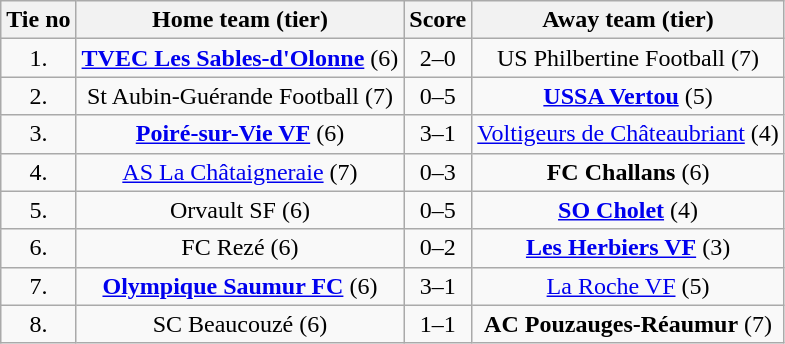<table class="wikitable" style="text-align: center">
<tr>
<th>Tie no</th>
<th>Home team (tier)</th>
<th>Score</th>
<th>Away team (tier)</th>
</tr>
<tr>
<td>1.</td>
<td><strong><a href='#'>TVEC Les Sables-d'Olonne</a></strong> (6)</td>
<td>2–0</td>
<td>US Philbertine Football (7)</td>
</tr>
<tr>
<td>2.</td>
<td>St Aubin-Guérande Football (7)</td>
<td>0–5</td>
<td><strong><a href='#'>USSA Vertou</a></strong> (5)</td>
</tr>
<tr>
<td>3.</td>
<td><strong><a href='#'>Poiré-sur-Vie VF</a></strong> (6)</td>
<td>3–1</td>
<td><a href='#'>Voltigeurs de Châteaubriant</a> (4)</td>
</tr>
<tr>
<td>4.</td>
<td><a href='#'>AS La Châtaigneraie</a> (7)</td>
<td>0–3</td>
<td><strong>FC Challans</strong> (6)</td>
</tr>
<tr>
<td>5.</td>
<td>Orvault SF (6)</td>
<td>0–5</td>
<td><strong><a href='#'>SO Cholet</a></strong> (4)</td>
</tr>
<tr>
<td>6.</td>
<td>FC Rezé (6)</td>
<td>0–2</td>
<td><strong><a href='#'>Les Herbiers VF</a></strong> (3)</td>
</tr>
<tr>
<td>7.</td>
<td><strong><a href='#'>Olympique Saumur FC</a></strong> (6)</td>
<td>3–1</td>
<td><a href='#'>La Roche VF</a> (5)</td>
</tr>
<tr>
<td>8.</td>
<td>SC Beaucouzé (6)</td>
<td>1–1 </td>
<td><strong>AC Pouzauges-Réaumur</strong> (7)</td>
</tr>
</table>
